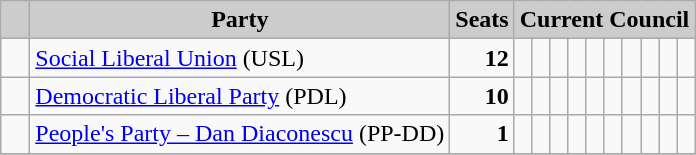<table class="wikitable">
<tr>
<th style="background:#ccc">   </th>
<th style="background:#ccc">Party</th>
<th style="background:#ccc">Seats</th>
<th style="background:#ccc" colspan="12">Current Council</th>
</tr>
<tr>
<td>  </td>
<td><a href='#'>Social Liberal Union</a> (USL)</td>
<td style="text-align: right"><strong>12</strong></td>
<td>  </td>
<td>  </td>
<td>  </td>
<td>  </td>
<td>  </td>
<td>  </td>
<td>  </td>
<td>  </td>
<td>  </td>
<td>  </td>
</tr>
<tr>
<td>  </td>
<td><a href='#'>Democratic Liberal Party</a> (PDL)</td>
<td style="text-align: right"><strong>10</strong></td>
<td>  </td>
<td>  </td>
<td>  </td>
<td>  </td>
<td>  </td>
<td>  </td>
<td>  </td>
<td>  </td>
<td> </td>
<td> </td>
</tr>
<tr>
<td>  </td>
<td><a href='#'>People's Party – Dan Diaconescu</a> (PP-DD)</td>
<td style="text-align: right"><strong>1</strong></td>
<td></td>
<td> </td>
<td> </td>
<td> </td>
<td> </td>
<td> </td>
<td> </td>
<td> </td>
<td> </td>
<td> </td>
</tr>
<tr>
</tr>
</table>
